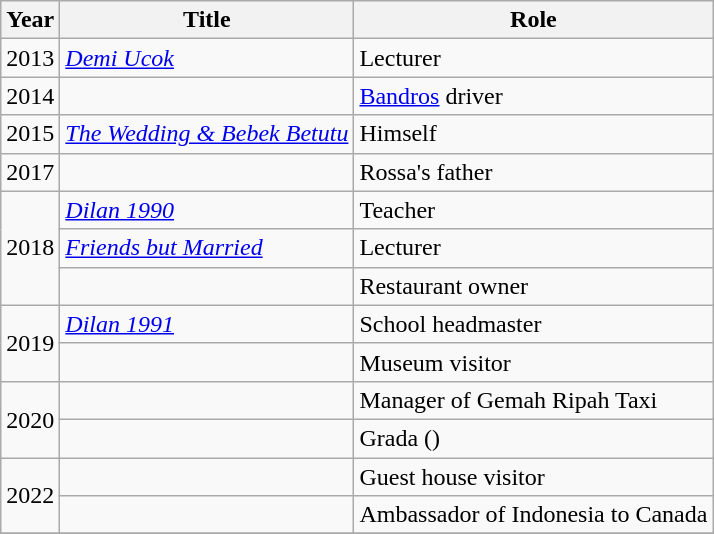<table class="wikitable sortable">
<tr>
<th scope="col">Year</th>
<th scope="col">Title</th>
<th scope="col">Role</th>
</tr>
<tr>
<td>2013</td>
<td><em><a href='#'>Demi Ucok</a></em></td>
<td>Lecturer</td>
</tr>
<tr>
<td>2014</td>
<td><em></em></td>
<td><a href='#'>Bandros</a> driver</td>
</tr>
<tr>
<td>2015</td>
<td><em><a href='#'>The Wedding & Bebek Betutu</a></em></td>
<td>Himself</td>
</tr>
<tr>
<td>2017</td>
<td><em></em></td>
<td>Rossa's father</td>
</tr>
<tr>
<td rowspan="3">2018</td>
<td><em><a href='#'>Dilan 1990</a></em></td>
<td>Teacher</td>
</tr>
<tr>
<td><em><a href='#'>Friends but Married</a></em></td>
<td>Lecturer</td>
</tr>
<tr>
<td><em></em></td>
<td>Restaurant owner</td>
</tr>
<tr>
<td rowspan="2">2019</td>
<td><em><a href='#'>Dilan 1991</a></em></td>
<td>School headmaster</td>
</tr>
<tr>
<td><em></em></td>
<td>Museum visitor</td>
</tr>
<tr>
<td rowspan="2">2020</td>
<td><em></em></td>
<td>Manager of Gemah Ripah Taxi</td>
</tr>
<tr>
<td><em></em></td>
<td>Grada ()</td>
</tr>
<tr>
<td rowspan="2">2022</td>
<td><em></em></td>
<td>Guest house visitor</td>
</tr>
<tr>
<td><em></em></td>
<td>Ambassador of Indonesia to Canada</td>
</tr>
<tr>
</tr>
</table>
